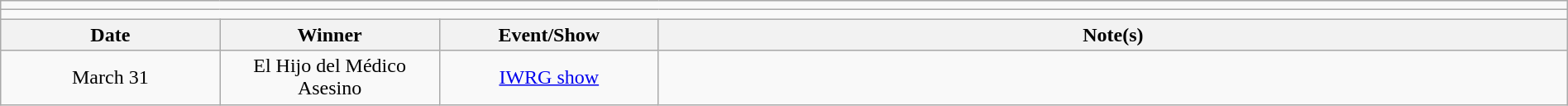<table class="wikitable" style="text-align:center; width:100%;">
<tr>
<td colspan="4"></td>
</tr>
<tr>
<td colspan="4"><strong></strong></td>
</tr>
<tr>
<th width=14%>Date</th>
<th width=14%>Winner</th>
<th width=14%>Event/Show</th>
<th width=58%>Note(s)</th>
</tr>
<tr>
<td>March 31</td>
<td>El Hijo del Médico Asesino</td>
<td><a href='#'>IWRG show</a></td>
<td></td>
</tr>
</table>
